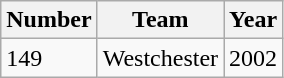<table class="wikitable">
<tr>
<th>Number</th>
<th>Team</th>
<th>Year</th>
</tr>
<tr>
<td>149</td>
<td>Westchester</td>
<td>2002</td>
</tr>
</table>
